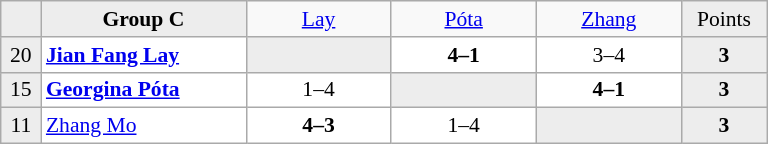<table class="wikitable" style="font-size:90%">
<tr style="text-align:center;">
<td style="background-color:#ededed;" width="20"></td>
<td style="background-color:#ededed;" width="130" style="text-align:center;"><strong>Group C</strong></td>
<td width="90"> <a href='#'>Lay</a></td>
<td width="90"> <a href='#'>Póta</a></td>
<td width="90"> <a href='#'>Zhang</a></td>
<td style="background-color:#ededed;" width="50">Points</td>
</tr>
<tr style="text-align:center;background-color:#ffffff;">
<td style="background-color:#ededed;">20</td>
<td style="text-align:left;"> <strong><a href='#'>Jian Fang Lay</a></strong></td>
<td style="background-color:#ededed;"></td>
<td><strong>4–1</strong></td>
<td>3–4</td>
<td style="background-color:#ededed;"><strong>3</strong></td>
</tr>
<tr style="text-align:center;background-color:#ffffff;">
<td style="background-color:#ededed;">15</td>
<td style="text-align:left;"> <strong><a href='#'>Georgina Póta</a></strong></td>
<td>1–4</td>
<td style="background-color:#ededed;"></td>
<td><strong>4–1</strong></td>
<td style="background-color:#ededed;"><strong>3</strong></td>
</tr>
<tr style="text-align:center;background-color:#ffffff;">
<td style="background-color:#ededed;">11</td>
<td style="text-align:left;"> <a href='#'>Zhang Mo</a></td>
<td><strong>4–3</strong></td>
<td>1–4</td>
<td style="background-color:#ededed;"></td>
<td style="background-color:#ededed;"><strong>3</strong></td>
</tr>
</table>
